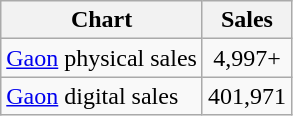<table class="wikitable">
<tr>
<th>Chart</th>
<th>Sales</th>
</tr>
<tr>
<td><a href='#'>Gaon</a> physical sales</td>
<td align="center">4,997+</td>
</tr>
<tr>
<td><a href='#'>Gaon</a> digital sales</td>
<td align="center">401,971</td>
</tr>
</table>
